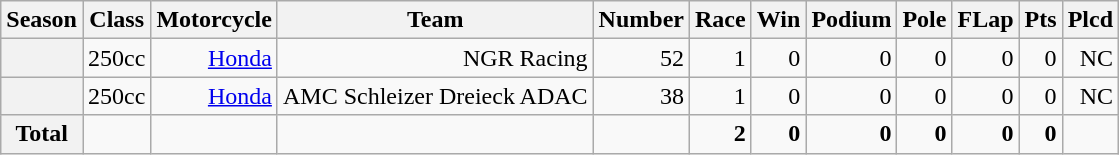<table class="wikitable">
<tr>
<th>Season</th>
<th>Class</th>
<th>Motorcycle</th>
<th>Team</th>
<th>Number</th>
<th>Race</th>
<th>Win</th>
<th>Podium</th>
<th>Pole</th>
<th>FLap</th>
<th>Pts</th>
<th>Plcd</th>
</tr>
<tr align="right">
<th></th>
<td>250cc</td>
<td><a href='#'>Honda</a></td>
<td>NGR Racing</td>
<td>52</td>
<td>1</td>
<td>0</td>
<td>0</td>
<td>0</td>
<td>0</td>
<td>0</td>
<td>NC</td>
</tr>
<tr align="right">
<th></th>
<td>250cc</td>
<td><a href='#'>Honda</a></td>
<td>AMC Schleizer Dreieck ADAC</td>
<td>38</td>
<td>1</td>
<td>0</td>
<td>0</td>
<td>0</td>
<td>0</td>
<td>0</td>
<td>NC</td>
</tr>
<tr align="right">
<th>Total</th>
<td></td>
<td></td>
<td></td>
<td></td>
<td><strong>2</strong></td>
<td><strong>0</strong></td>
<td><strong>0</strong></td>
<td><strong>0</strong></td>
<td><strong>0</strong></td>
<td><strong>0</strong></td>
<td></td>
</tr>
</table>
